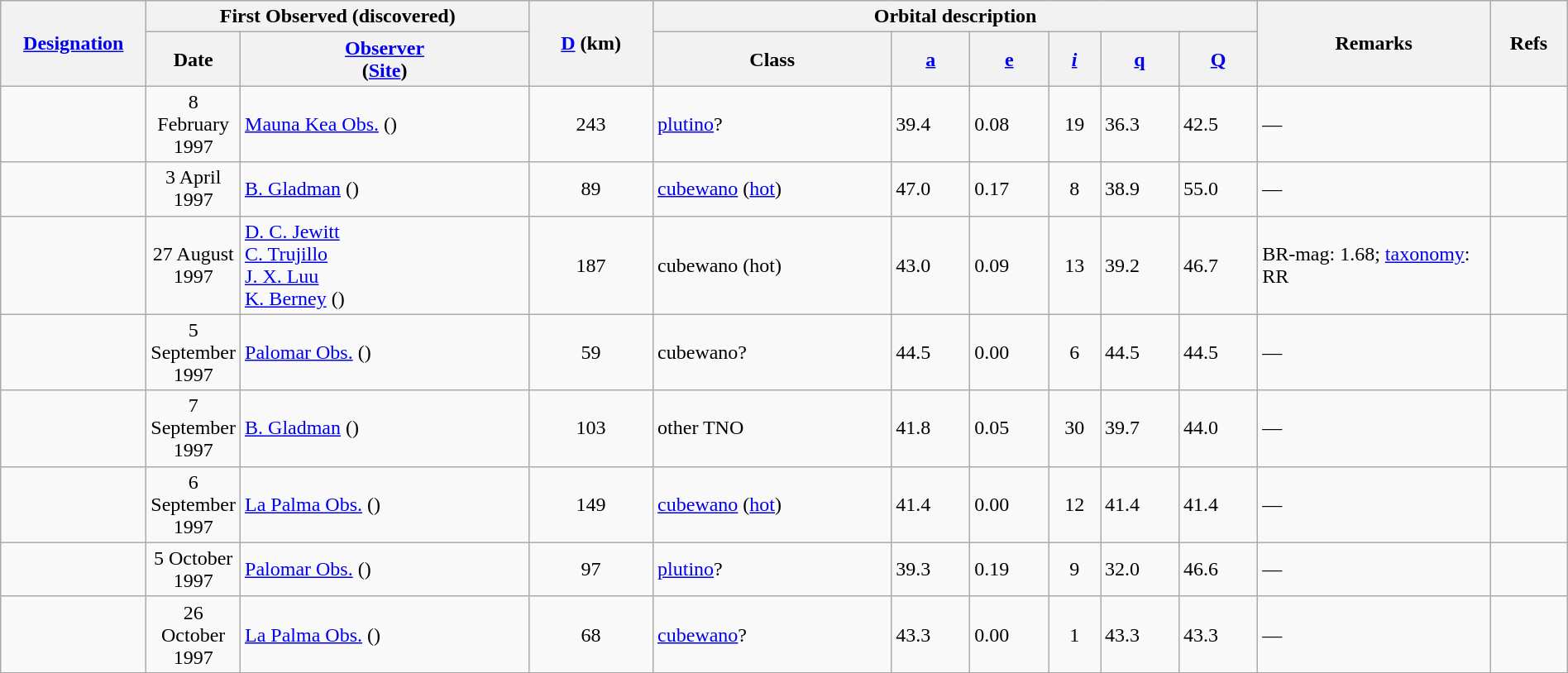<table class="wikitable sortable" style="width: 100%;">
<tr>
<th width= 110 rowspan=2><a href='#'>Designation</a></th>
<th colspan=2 width=115>First Observed (discovered)</th>
<th rowspan=2><a href='#'>D</a> (km)</th>
<th colspan=6>Orbital description</th>
<th rowspan=2 width=180>Remarks</th>
<th rowspan=2 width=55 class="unsortable">Refs</th>
</tr>
<tr>
<th width=55>Date</th>
<th><a href='#'>Observer</a><br>(<a href='#'>Site</a>)</th>
<th>Class</th>
<th><a href='#'>a</a><br></th>
<th><a href='#'>e</a></th>
<th><a href='#'><em>i</em></a><br></th>
<th><a href='#'>q</a><br></th>
<th><a href='#'>Q</a><br></th>
</tr>
<tr id="1997 CW29">
<td></td>
<td align=center>8 February 1997</td>
<td><a href='#'>Mauna Kea Obs.</a> ()</td>
<td align=center>243</td>
<td><a href='#'>plutino</a>?</td>
<td>39.4</td>
<td>0.08</td>
<td align=center>19</td>
<td>36.3</td>
<td>42.5</td>
<td>—</td>
<td></td>
</tr>
<tr id="1997 GA45">
<td></td>
<td align=center>3 April 1997</td>
<td><a href='#'>B. Gladman</a> ()</td>
<td align=center>89</td>
<td><a href='#'>cubewano</a> (<a href='#'>hot</a>)</td>
<td>47.0</td>
<td>0.17</td>
<td align=center>8</td>
<td>38.9</td>
<td>55.0</td>
<td>—</td>
<td></td>
</tr>
<tr id="1997 QH4">
<td></td>
<td align=center>27 August 1997</td>
<td><a href='#'>D. C. Jewitt</a><br><a href='#'>C. Trujillo</a><br><a href='#'>J. X. Luu</a><br><a href='#'>K. Berney</a> ()</td>
<td align=center>187</td>
<td>cubewano (hot)</td>
<td>43.0</td>
<td>0.09</td>
<td align=center>13</td>
<td>39.2</td>
<td>46.7</td>
<td>BR-mag: 1.68; <a href='#'>taxonomy</a>: RR</td>
<td></td>
</tr>
<tr id="1997 RL13">
<td></td>
<td align=center>5 September 1997</td>
<td><a href='#'>Palomar Obs.</a> ()</td>
<td align=center>59</td>
<td>cubewano?</td>
<td>44.5</td>
<td>0.00</td>
<td align=center>6</td>
<td>44.5</td>
<td>44.5</td>
<td>—</td>
<td></td>
</tr>
<tr id="1997 RX9">
<td></td>
<td align=center>7 September 1997</td>
<td><a href='#'>B. Gladman</a> ()</td>
<td align=center>103</td>
<td>other TNO</td>
<td>41.8</td>
<td>0.05</td>
<td align=center>30</td>
<td>39.7</td>
<td>44.0</td>
<td>—</td>
<td></td>
</tr>
<tr id="1997 RY6">
<td></td>
<td align=center>6 September 1997</td>
<td><a href='#'>La Palma Obs.</a> ()</td>
<td align=center>149</td>
<td><a href='#'>cubewano</a> (<a href='#'>hot</a>)</td>
<td>41.4</td>
<td>0.00</td>
<td align=center>12</td>
<td>41.4</td>
<td>41.4</td>
<td>—</td>
<td></td>
</tr>
<tr id="1997 TX8">
<td></td>
<td align=center>5 October 1997</td>
<td><a href='#'>Palomar Obs.</a> ()</td>
<td align=center>97</td>
<td><a href='#'>plutino</a>?</td>
<td>39.3</td>
<td>0.19</td>
<td align=center>9</td>
<td>32.0</td>
<td>46.6</td>
<td>—</td>
<td></td>
</tr>
<tr id="1997 UG25">
<td></td>
<td align=center>26 October 1997</td>
<td><a href='#'>La Palma Obs.</a> ()</td>
<td align=center>68</td>
<td><a href='#'>cubewano</a>?</td>
<td>43.3</td>
<td>0.00</td>
<td align=center>1</td>
<td>43.3</td>
<td>43.3</td>
<td>—</td>
<td></td>
</tr>
</table>
